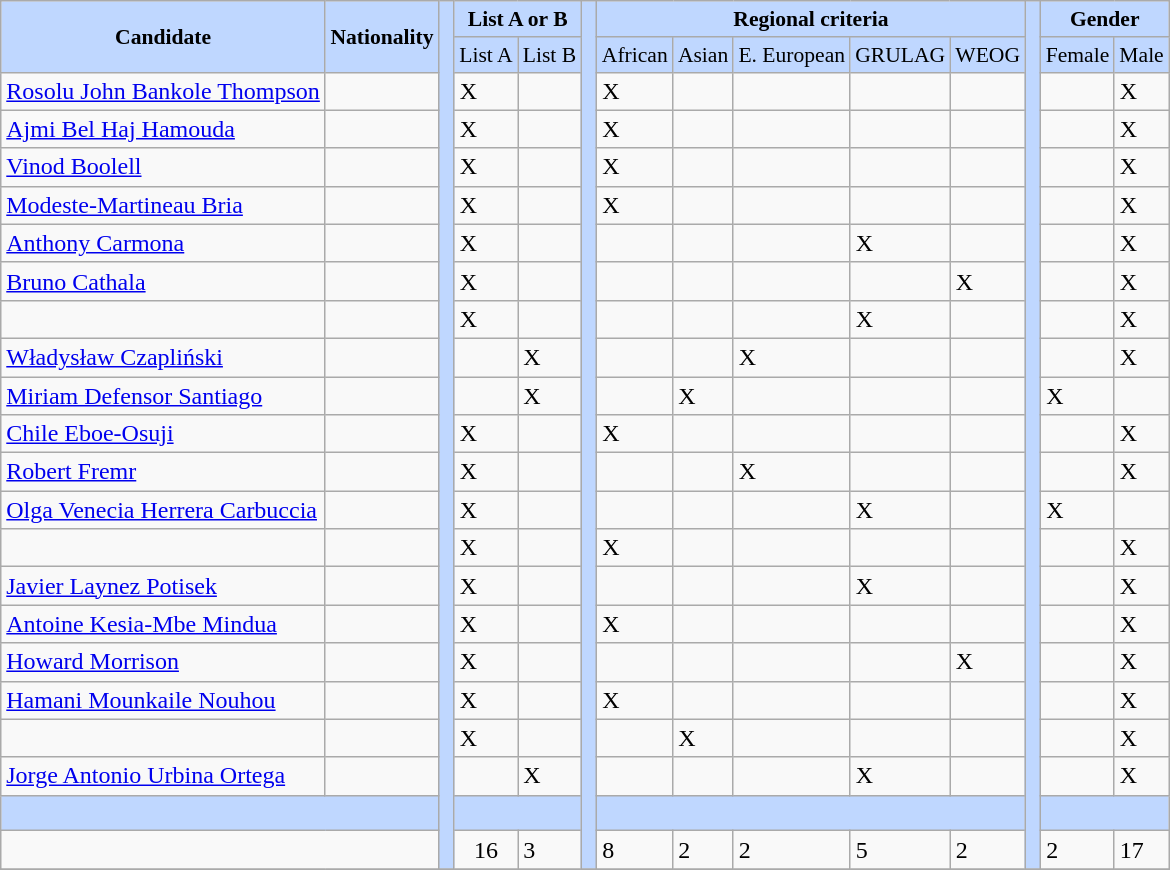<table class="wikitable col3center col4center col5center col6center col7center col8center col9center col10center col11center">
<tr bgcolor=#BFD7FF align="center" style="font-size:90%;">
<td rowspan=2><strong>Candidate</strong></td>
<td rowspan=2><strong>Nationality</strong></td>
<td rowspan=23> </td>
<td colspan=2><strong>List A or B</strong></td>
<td rowspan=23> </td>
<td colspan=5><strong>Regional criteria</strong></td>
<td rowspan=23> </td>
<td colspan=2><strong>Gender</strong></td>
</tr>
<tr bgcolor=#BFD7FF align="center" style="font-size:90%;">
<td>List A</td>
<td>List B</td>
<td>African</td>
<td>Asian</td>
<td>E. European</td>
<td>GRULAG</td>
<td>WEOG</td>
<td>Female</td>
<td>Male</td>
</tr>
<tr>
<td><a href='#'>Rosolu John Bankole Thompson</a></td>
<td></td>
<td>X</td>
<td></td>
<td>X</td>
<td></td>
<td></td>
<td></td>
<td></td>
<td></td>
<td>X</td>
</tr>
<tr>
<td><a href='#'>Ajmi Bel Haj Hamouda</a></td>
<td></td>
<td>X</td>
<td></td>
<td>X</td>
<td></td>
<td></td>
<td></td>
<td></td>
<td></td>
<td>X</td>
</tr>
<tr>
<td><a href='#'>Vinod Boolell</a></td>
<td></td>
<td>X</td>
<td></td>
<td>X</td>
<td></td>
<td></td>
<td></td>
<td></td>
<td></td>
<td>X</td>
</tr>
<tr>
<td><a href='#'>Modeste-Martineau Bria</a></td>
<td></td>
<td>X</td>
<td></td>
<td>X</td>
<td></td>
<td></td>
<td></td>
<td></td>
<td></td>
<td>X</td>
</tr>
<tr>
<td><a href='#'>Anthony Carmona</a></td>
<td></td>
<td>X</td>
<td></td>
<td></td>
<td></td>
<td></td>
<td>X</td>
<td></td>
<td></td>
<td>X</td>
</tr>
<tr>
<td><a href='#'>Bruno Cathala</a></td>
<td></td>
<td>X</td>
<td></td>
<td></td>
<td></td>
<td></td>
<td></td>
<td>X</td>
<td></td>
<td>X</td>
</tr>
<tr>
<td></td>
<td></td>
<td>X</td>
<td></td>
<td></td>
<td></td>
<td></td>
<td>X</td>
<td></td>
<td></td>
<td>X</td>
</tr>
<tr>
<td><a href='#'>Władysław Czapliński</a></td>
<td></td>
<td></td>
<td>X</td>
<td></td>
<td></td>
<td>X</td>
<td></td>
<td></td>
<td></td>
<td>X</td>
</tr>
<tr>
<td><a href='#'>Miriam Defensor Santiago</a></td>
<td></td>
<td></td>
<td>X</td>
<td></td>
<td>X</td>
<td></td>
<td></td>
<td></td>
<td>X</td>
<td></td>
</tr>
<tr>
<td><a href='#'>Chile Eboe-Osuji</a></td>
<td></td>
<td>X</td>
<td></td>
<td>X</td>
<td></td>
<td></td>
<td></td>
<td></td>
<td></td>
<td>X</td>
</tr>
<tr>
<td><a href='#'>Robert Fremr</a></td>
<td></td>
<td>X</td>
<td></td>
<td></td>
<td></td>
<td>X</td>
<td></td>
<td></td>
<td></td>
<td>X</td>
</tr>
<tr>
<td><a href='#'>Olga Venecia Herrera Carbuccia</a></td>
<td></td>
<td>X</td>
<td></td>
<td></td>
<td></td>
<td></td>
<td>X</td>
<td></td>
<td>X</td>
<td></td>
</tr>
<tr>
<td></td>
<td></td>
<td>X</td>
<td></td>
<td>X</td>
<td></td>
<td></td>
<td></td>
<td></td>
<td></td>
<td>X</td>
</tr>
<tr>
<td><a href='#'>Javier Laynez Potisek</a></td>
<td></td>
<td>X</td>
<td></td>
<td></td>
<td></td>
<td></td>
<td>X</td>
<td></td>
<td></td>
<td>X</td>
</tr>
<tr>
<td><a href='#'>Antoine Kesia-Mbe Mindua</a></td>
<td></td>
<td>X</td>
<td></td>
<td>X</td>
<td></td>
<td></td>
<td></td>
<td></td>
<td></td>
<td>X</td>
</tr>
<tr>
<td><a href='#'>Howard Morrison</a></td>
<td></td>
<td>X</td>
<td></td>
<td></td>
<td></td>
<td></td>
<td></td>
<td>X</td>
<td></td>
<td>X</td>
</tr>
<tr>
<td><a href='#'>Hamani Mounkaile Nouhou</a></td>
<td></td>
<td>X</td>
<td></td>
<td>X</td>
<td></td>
<td></td>
<td></td>
<td></td>
<td></td>
<td>X</td>
</tr>
<tr>
<td></td>
<td></td>
<td>X</td>
<td></td>
<td></td>
<td>X</td>
<td></td>
<td></td>
<td></td>
<td></td>
<td>X</td>
</tr>
<tr>
<td><a href='#'>Jorge Antonio Urbina Ortega</a></td>
<td></td>
<td></td>
<td>X</td>
<td></td>
<td></td>
<td></td>
<td>X</td>
<td></td>
<td></td>
<td>X</td>
</tr>
<tr bgcolor=#BFD7FF align="center" style="font-size:90%;">
<td colspan=2> </td>
<td colspan=2> </td>
<td colspan=5> </td>
<td colspan=2> </td>
</tr>
<tr>
<td colspan=2></td>
<td align="center">16</td>
<td>3</td>
<td>8</td>
<td>2</td>
<td>2</td>
<td>5</td>
<td>2</td>
<td>2</td>
<td>17</td>
</tr>
<tr>
</tr>
</table>
